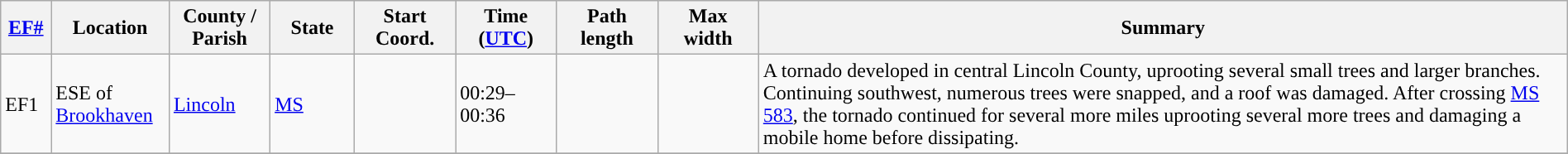<table class="wikitable sortable" style="width:100%;">
<tr>
<th scope="col"  style="width:3%; text-align:center;"><a href='#'>EF#</a></th>
<th scope="col"  style="width:7%; text-align:center;" class="unsortable">Location</th>
<th scope="col"  style="width:6%; text-align:center;" class="unsortable">County / Parish</th>
<th scope="col"  style="width:5%; text-align:center;">State</th>
<th scope="col"  style="width:6%; text-align:center;">Start Coord.</th>
<th scope="col"  style="width:6%; text-align:center;">Time (<a href='#'>UTC</a>)</th>
<th scope="col"  style="width:6%; text-align:center;">Path length</th>
<th scope="col"  style="width:6%; text-align:center;">Max width</th>
<th scope="col" class="unsortable" style="width:48%; text-align:center;">Summary</th>
</tr>
<tr>
<td>EF1</td>
<td>ESE of <a href='#'>Brookhaven</a></td>
<td><a href='#'>Lincoln</a></td>
<td><a href='#'>MS</a></td>
<td></td>
<td>00:29–00:36</td>
<td></td>
<td></td>
<td>A tornado developed in central Lincoln County, uprooting several small trees and larger branches. Continuing southwest, numerous trees were snapped, and a roof was damaged. After crossing <a href='#'>MS 583</a>, the tornado continued for several more miles uprooting several more trees and damaging a mobile home before dissipating.</td>
</tr>
<tr>
</tr>
</table>
